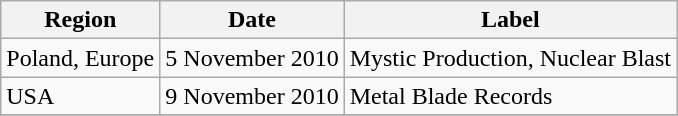<table class="wikitable plainrowheaders">
<tr>
<th scope="col">Region</th>
<th scope="col">Date</th>
<th scope="col">Label</th>
</tr>
<tr>
<td>Poland, Europe</td>
<td>5 November 2010</td>
<td>Mystic Production, Nuclear Blast</td>
</tr>
<tr>
<td>USA</td>
<td>9 November 2010</td>
<td>Metal Blade Records</td>
</tr>
<tr>
</tr>
</table>
